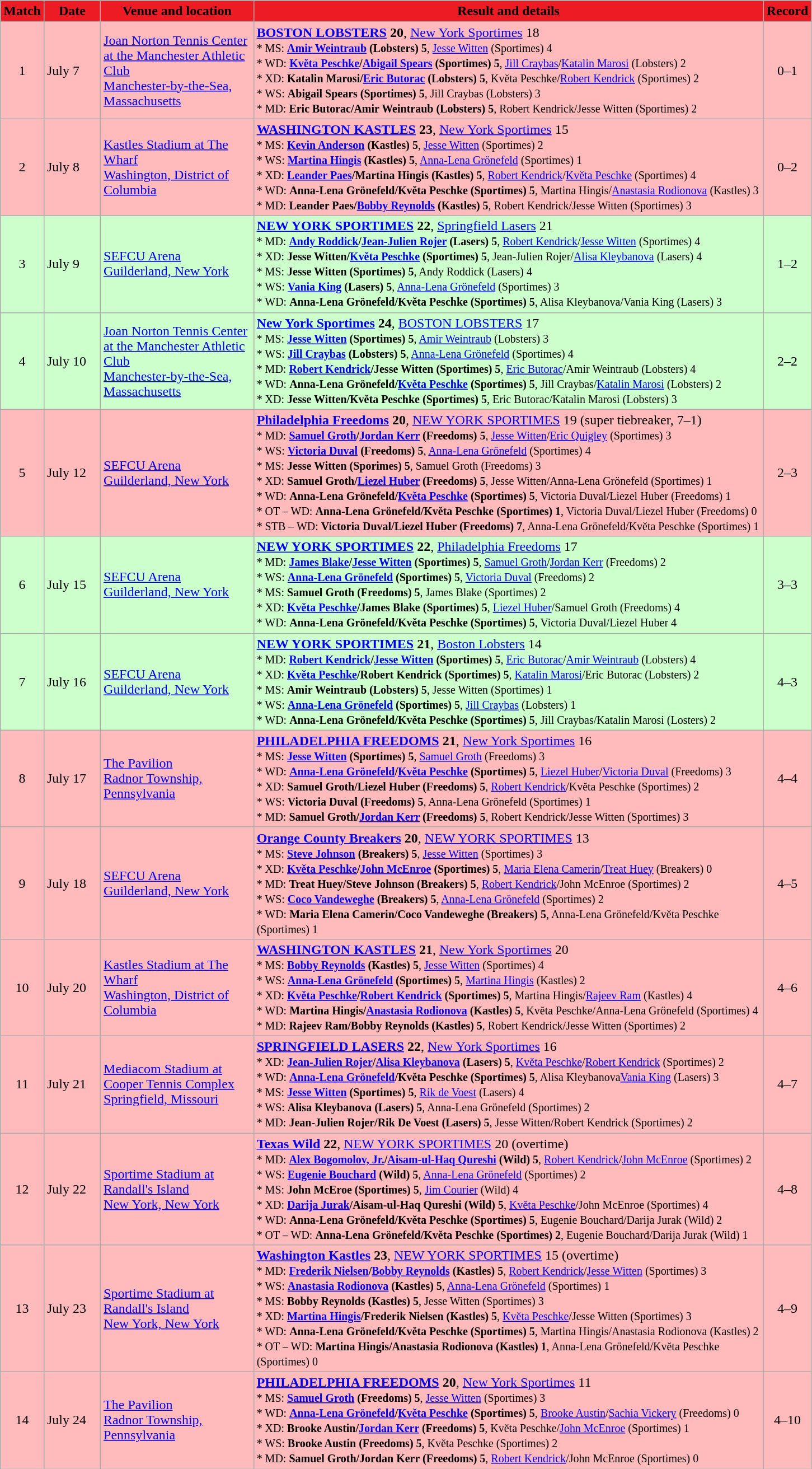<table class="wikitable" style="text-align:left">
<tr>
<th style="background:#ED1C24; color:black" width="25px">Match</th>
<th style="background:#ED1C24; color:black" width="60px">Date</th>
<th style="background:#ED1C24; color:black" width="175px">Venue and location</th>
<th style="background:#ED1C24; color:black" width="600px">Result and details</th>
<th style="background:#ED1C24; color:black" width="25px">Record</th>
</tr>
<tr bgcolor="FFBBBB">
<td style="text-align:center">1</td>
<td>July 7</td>
<td><a href='#'>Joan Norton Tennis Center at the Manchester Athletic Club</a><br><a href='#'>Manchester-by-the-Sea, Massachusetts</a></td>
<td><strong><a href='#'>BOSTON LOBSTERS</a> 20</strong>, <a href='#'>New York Sportimes</a> 18<br><small>* MS: <strong><a href='#'>Amir Weintraub</a> (Lobsters) 5</strong>, <a href='#'>Jesse Witten</a> (Sportimes) 4<br>* WD: <strong><a href='#'>Květa Peschke</a>/<a href='#'>Abigail Spears</a> (Sportimes) 5</strong>, <a href='#'>Jill Craybas</a>/<a href='#'>Katalin Marosi</a> (Lobsters) 2<br>* XD: <strong>Katalin Marosi/<a href='#'>Eric Butorac</a> (Lobsters) 5</strong>, Květa Peschke/<a href='#'>Robert Kendrick</a> (Sportimes) 2<br>* WS: <strong>Abigail Spears (Sportimes) 5</strong>, Jill Craybas (Lobsters) 3<br>* MD: <strong>Eric Butorac/Amir Weintraub (Lobsters) 5</strong>, Robert Kendrick/Jesse Witten (Sportimes) 2</small></td>
<td style="text-align:center">0–1</td>
</tr>
<tr bgcolor="FFBBBB">
<td style="text-align:center">2</td>
<td>July 8</td>
<td><a href='#'>Kastles Stadium at The Wharf</a><br><a href='#'>Washington, District of Columbia</a></td>
<td><strong><a href='#'>WASHINGTON KASTLES</a> 23</strong>, <a href='#'>New York Sportimes</a> 15<br><small>* MS: <strong><a href='#'>Kevin Anderson</a> (Kastles) 5</strong>, <a href='#'>Jesse Witten</a> (Sportimes) 2<br>* WS: <strong><a href='#'>Martina Hingis</a> (Kastles) 5</strong>, <a href='#'>Anna-Lena Grönefeld</a> (Sportimes) 1<br>* XD: <strong><a href='#'>Leander Paes</a>/Martina Hingis (Kastles) 5</strong>, <a href='#'>Robert Kendrick</a>/<a href='#'>Květa Peschke</a> (Sportimes) 4<br>* WD: <strong>Anna-Lena Grönefeld/Květa Peschke (Sportimes) 5</strong>, Martina Hingis/<a href='#'>Anastasia Rodionova</a> (Kastles) 3<br>* MD: <strong>Leander Paes/<a href='#'>Bobby Reynolds</a> (Kastles) 5</strong>, Robert Kendrick/Jesse Witten (Sportimes) 3</small></td>
<td style="text-align:center">0–2</td>
</tr>
<tr bgcolor="CCFFCC">
<td style="text-align:center">3</td>
<td>July 9</td>
<td><a href='#'>SEFCU Arena</a><br><a href='#'>Guilderland, New York</a></td>
<td><strong><a href='#'>NEW YORK SPORTIMES</a> 22</strong>, <a href='#'>Springfield Lasers</a> 21<br><small>* MD: <strong><a href='#'>Andy Roddick</a>/<a href='#'>Jean-Julien Rojer</a> (Lasers) 5</strong>, <a href='#'>Robert Kendrick</a>/<a href='#'>Jesse Witten</a> (Sportimes) 4<br>* XD: <strong>Jesse Witten/<a href='#'>Květa Peschke</a> (Sportimes) 5</strong>, Jean-Julien Rojer/<a href='#'>Alisa Kleybanova</a> (Lasers) 4<br>* MS: <strong>Jesse Witten (Sportimes) 5</strong>, Andy Roddick (Lasers) 4<br>* WS: <strong><a href='#'>Vania King</a> (Lasers) 5</strong>, <a href='#'>Anna-Lena Grönefeld</a> (Sportimes) 3<br>* WD: <strong>Anna-Lena Grönefeld/Květa Peschke (Sportimes) 5</strong>, Alisa Kleybanova/Vania King (Lasers) 3</small></td>
<td style="text-align:center">1–2</td>
</tr>
<tr bgcolor="CCFFCC">
<td style="text-align:center">4</td>
<td>July 10</td>
<td><a href='#'>Joan Norton Tennis Center at the Manchester Athletic Club</a><br><a href='#'>Manchester-by-the-Sea, Massachusetts</a></td>
<td><strong><a href='#'>New York Sportimes</a> 24</strong>, <a href='#'>BOSTON LOBSTERS</a> 17<br><small>* MS: <strong><a href='#'>Jesse Witten</a> (Sportimes) 5</strong>, <a href='#'>Amir Weintraub</a> (Lobsters) 3<br>* WS: <strong><a href='#'>Jill Craybas</a> (Lobsters) 5</strong>, <a href='#'>Anna-Lena Grönefeld</a> (Sportimes) 4<br>* MD: <strong><a href='#'>Robert Kendrick</a>/Jesse Witten (Sportimes) 5</strong>, <a href='#'>Eric Butorac</a>/Amir Weintraub (Lobsters) 4<br>* WD: <strong>Anna-Lena Grönefeld/<a href='#'>Květa Peschke</a> (Sportimes) 5</strong>, Jill Craybas/<a href='#'>Katalin Marosi</a> (Lobsters) 2<br>* XD: <strong>Jesse Witten/Květa Peschke (Sportimes) 5</strong>, Eric Butorac/Katalin Marosi (Lobsters) 3</small></td>
<td style="text-align:center">2–2</td>
</tr>
<tr bgcolor="FFBBBB">
<td style="text-align:center">5</td>
<td>July 12</td>
<td><a href='#'>SEFCU Arena</a><br><a href='#'>Guilderland, New York</a></td>
<td><strong><a href='#'>Philadelphia Freedoms</a> 20</strong>, <a href='#'>NEW YORK SPORTIMES</a> 19 (super tiebreaker, 7–1)<br><small>* MD: <strong><a href='#'>Samuel Groth</a>/<a href='#'>Jordan Kerr</a> (Freedoms) 5</strong>, <a href='#'>Jesse Witten</a>/<a href='#'>Eric Quigley</a> (Sportimes) 3<br>* WS: <strong><a href='#'>Victoria Duval</a> (Freedoms) 5</strong>, <a href='#'>Anna-Lena Grönefeld</a> (Sportimes) 4<br>* MS: <strong>Jesse Witten (Sporimes) 5</strong>, Samuel Groth (Freedoms) 3<br>* XD: <strong>Samuel Groth/<a href='#'>Liezel Huber</a> (Freedoms) 5</strong>, Jesse Witten/Anna-Lena Grönefeld (Sportimes) 1<br>* WD: <strong>Anna-Lena Grönefeld/<a href='#'>Květa Peschke</a> (Sportimes) 5</strong>, Victoria Duval/Liezel Huber (Freedoms) 1<br>* OT – WD: <strong>Anna-Lena Grönefeld/Květa Peschke (Sportimes) 1</strong>, Victoria Duval/Liezel Huber (Freedoms) 0<br>* STB – WD: <strong>Victoria Duval/Liezel Huber (Freedoms) 7</strong>, Anna-Lena Grönefeld/Květa Peschke (Sportimes) 1</small></td>
<td style="text-align:center">2–3</td>
</tr>
<tr bgcolor="CCFFCC">
<td style="text-align:center">6</td>
<td>July 15</td>
<td><a href='#'>SEFCU Arena</a><br><a href='#'>Guilderland, New York</a></td>
<td><strong><a href='#'>NEW YORK SPORTIMES</a> 22</strong>, <a href='#'>Philadelphia Freedoms</a> 17<br><small>* MD: <strong><a href='#'>James Blake</a>/<a href='#'>Jesse Witten</a> (Sportimes) 5</strong>, <a href='#'>Samuel Groth</a>/<a href='#'>Jordan Kerr</a> (Freedoms) 2<br>* WS: <strong><a href='#'>Anna-Lena Grönefeld</a> (Sportimes) 5</strong>, <a href='#'>Victoria Duval</a> (Freedoms) 2<br>* MS: <strong>Samuel Groth (Freedoms) 5</strong>, James Blake (Sportimes) 2<br>* XD: <strong><a href='#'>Květa Peschke</a>/James Blake (Sportimes) 5</strong>, <a href='#'>Liezel Huber</a>/Samuel Groth (Freedoms) 4<br>* WD: <strong>Anna-Lena Grönefeld/Květa Peschke (Sportimes) 5</strong>, Victoria Duval/Liezel Huber 4</small></td>
<td style="text-align:center">3–3</td>
</tr>
<tr bgcolor="CCFFCC">
<td style="text-align:center">7</td>
<td>July 16</td>
<td><a href='#'>SEFCU Arena</a><br><a href='#'>Guilderland, New York</a></td>
<td><strong><a href='#'>NEW YORK SPORTIMES</a> 21</strong>, <a href='#'>Boston Lobsters</a> 14<br><small>* MD: <strong><a href='#'>Robert Kendrick</a>/<a href='#'>Jesse Witten</a> (Sportimes) 5</strong>, <a href='#'>Eric Butorac</a>/<a href='#'>Amir Weintraub</a> (Lobsters) 4<br>* XD: <strong><a href='#'>Květa Peschke</a>/Robert Kendrick (Sportimes) 5</strong>, <a href='#'>Katalin Marosi</a>/Eric Butorac (Lobsters) 2<br>* MS: <strong>Amir Weintraub (Lobsters) 5</strong>, Jesse Witten (Sportimes) 1<br>* WS: <strong><a href='#'>Anna-Lena Grönefeld</a> (Sportimes) 5</strong>, <a href='#'>Jill Craybas</a> (Lobsters) 1<br>* WD: <strong>Anna-Lena Grönefeld/Květa Peschke (Sportimes) 5</strong>, Jill Craybas/Katalin Marosi (Losters) 2</small></td>
<td style="text-align:center">4–3</td>
</tr>
<tr bgcolor="FFBBBB">
<td style="text-align:center">8</td>
<td>July 17</td>
<td><a href='#'>The Pavilion</a><br><a href='#'>Radnor Township, Pennsylvania</a></td>
<td><strong><a href='#'>PHILADELPHIA FREEDOMS</a> 21</strong>, <a href='#'>New York Sportimes</a> 16<br><small>* MS: <strong><a href='#'>Jesse Witten</a> (Sportimes) 5</strong>, <a href='#'>Samuel Groth</a> (Freedoms) 3<br>* WD: <strong><a href='#'>Anna-Lena Grönefeld</a>/<a href='#'>Květa Peschke</a> (Sportimes) 5</strong>, <a href='#'>Liezel Huber</a>/<a href='#'>Victoria Duval</a> (Freedoms) 3<br>* XD: <strong>Samuel Groth/Liezel Huber (Freedoms) 5</strong>, <a href='#'>Robert Kendrick</a>/Květa Peschke (Sportimes) 2<br>* WS: <strong>Victoria Duval (Freedoms) 5</strong>, Anna-Lena Grönefeld (Sportimes) 1<br>* MD: <strong>Samuel Groth/<a href='#'>Jordan Kerr</a> (Freedoms) 5</strong>, Robert Kendrick/Jesse Witten (Sportimes) 3</small></td>
<td style="text-align:center">4–4</td>
</tr>
<tr bgcolor="FFBBBB">
<td style="text-align:center">9</td>
<td>July 18</td>
<td><a href='#'>SEFCU Arena</a><br><a href='#'>Guilderland, New York</a></td>
<td><strong><a href='#'>Orange County Breakers</a> 20</strong>, <a href='#'>NEW YORK SPORTIMES</a> 13<br><small>* MS: <strong><a href='#'>Steve Johnson</a> (Breakers) 5</strong>, <a href='#'>Jesse Witten</a> (Sportimes) 3<br>* XD: <strong><a href='#'>Květa Peschke</a>/<a href='#'>John McEnroe</a> (Sportimes) 5</strong>, <a href='#'>Maria Elena Camerin</a>/<a href='#'>Treat Huey</a> (Breakers) 0<br>* MD: <strong>Treat Huey/Steve Johnson (Breakers) 5</strong>, <a href='#'>Robert Kendrick</a>/John McEnroe (Sportimes) 2<br>* WS: <strong><a href='#'>Coco Vandeweghe</a> (Breakers) 5</strong>, <a href='#'>Anna-Lena Grönefeld</a> (Sportimes) 2<br>* WD: <strong>Maria Elena Camerin/Coco Vandeweghe (Breakers) 5</strong>, Anna-Lena Grönefeld/Květa Peschke (Sportimes) 1</small></td>
<td style="text-align:center">4–5</td>
</tr>
<tr bgcolor="FFBBBB">
<td style="text-align:center">10</td>
<td>July 20</td>
<td><a href='#'>Kastles Stadium at The Wharf</a><br><a href='#'>Washington, District of Columbia</a></td>
<td><strong><a href='#'>WASHINGTON KASTLES</a> 21</strong>, <a href='#'>New York Sportimes</a> 20<br><small>* MS: <strong><a href='#'>Bobby Reynolds</a> (Kastles) 5</strong>, <a href='#'>Jesse Witten</a> (Sportimes) 4<br>* WS: <strong><a href='#'>Anna-Lena Grönefeld</a> (Sportimes) 5</strong>, <a href='#'>Martina Hingis</a> (Kastles) 2<br>* XD: <strong><a href='#'>Květa Peschke</a>/<a href='#'>Robert Kendrick</a> (Sportimes) 5</strong>, Martina Hingis/<a href='#'>Rajeev Ram</a> (Kastles) 4<br>* WD: <strong>Martina Hingis/<a href='#'>Anastasia Rodionova</a> (Kastles) 5</strong>, Květa Peschke/Anna-Lena Grönefeld (Sportimes) 4<br>* MD: <strong>Rajeev Ram/Bobby Reynolds (Kastles) 5</strong>, Robert Kendrick/Jesse Witten (Sportimes) 2</small></td>
<td style="text-align:center">4–6</td>
</tr>
<tr bgcolor="FFBBBB">
<td style="text-align:center">11</td>
<td>July 21</td>
<td><a href='#'>Mediacom Stadium at Cooper Tennis Complex</a><br><a href='#'>Springfield, Missouri</a></td>
<td><strong><a href='#'>SPRINGFIELD LASERS</a> 22</strong>, <a href='#'>New York Sportimes</a> 16<br><small>* XD: <strong><a href='#'>Jean-Julien Rojer</a>/<a href='#'>Alisa Kleybanova</a> (Lasers) 5</strong>, <a href='#'>Květa Peschke</a>/<a href='#'>Robert Kendrick</a> (Sportimes) 2<br>* WD: <strong><a href='#'>Anna-Lena Grönefeld</a>/Květa Peschke (Sportimes) 5</strong>, Alisa Kleybanova<a href='#'>Vania King</a> (Lasers) 3<br>* MS: <strong><a href='#'>Jesse Witten</a> (Sportimes) 5</strong>, <a href='#'>Rik de Voest</a> (Lasers) 4<br>* WS: <strong>Alisa Kleybanova (Lasers) 5</strong>, Anna-Lena Grönefeld (Sportimes) 2<br>* MD: <strong>Jean-Julien Rojer/Rik De Voest (Lasers) 5</strong>, Jesse Witten/Robert Kendrick (Sportimes) 2</small></td>
<td style="text-align:center">4–7</td>
</tr>
<tr bgcolor="FFBBBB">
<td style="text-align:center">12</td>
<td>July 22</td>
<td><a href='#'>Sportime Stadium at Randall's Island</a><br><a href='#'>New York, New York</a></td>
<td><strong><a href='#'>Texas Wild</a> 22</strong>, <a href='#'>NEW YORK SPORTIMES</a> 20 (overtime)<br><small>* MD: <strong><a href='#'>Alex Bogomolov, Jr.</a>/<a href='#'>Aisam-ul-Haq Qureshi</a> (Wild) 5</strong>, <a href='#'>Robert Kendrick</a>/<a href='#'>John McEnroe</a> (Sportimes) 2<br>* WS: <strong><a href='#'>Eugenie Bouchard</a> (Wild) 5</strong>, <a href='#'>Anna-Lena Grönefeld</a> (Sportimes) 2<br>* MS: <strong>John McEroe (Sportimes) 5</strong>, <a href='#'>Jim Courier</a> (Wild) 4<br>* XD: <strong><a href='#'>Darija Jurak</a>/Aisam-ul-Haq Qureshi (Wild) 5</strong>, <a href='#'>Květa Peschke</a>/John McEnroe (Sportimes) 4<br>* WD: <strong>Anna-Lena Grönefeld/Květa Peschke (Sportimes) 5</strong>, Eugenie Bouchard/Darija Jurak (Wild) 2<br>* OT – WD: <strong>Anna-Lena Grönefeld/Květa Peschke (Sportimes) 2</strong>, Eugenie Bouchard/Darija Jurak (Wild) 1</small></td>
<td style="text-align:center">4–8</td>
</tr>
<tr bgcolor="FFBBBB">
<td style="text-align:center">13</td>
<td>July 23</td>
<td><a href='#'>Sportime Stadium at Randall's Island</a><br><a href='#'>New York, New York</a></td>
<td><strong><a href='#'>Washington Kastles</a> 23</strong>, <a href='#'>NEW YORK SPORTIMES</a> 15 (overtime)<br><small>* MD: <strong><a href='#'>Frederik Nielsen</a>/<a href='#'>Bobby Reynolds</a> (Kastles)  5</strong>, <a href='#'>Robert Kendrick</a>/<a href='#'>Jesse Witten</a> (Sportimes) 3<br>* WS: <strong><a href='#'>Anastasia Rodionova</a> (Kastles) 5</strong>, <a href='#'>Anna-Lena Grönefeld</a> (Sportimes) 1<br>* MS: <strong>Bobby Reynolds (Kastles) 5</strong>, Jesse Witten (Sportimes) 3<br>* XD: <strong><a href='#'>Martina Hingis</a>/Frederik Nielsen (Kastles) 5</strong>, <a href='#'>Květa Peschke</a>/Jesse Witten (Sportimes) 3<br>* WD: <strong>Anna-Lena Grönefeld/Květa Peschke (Sportimes) 5</strong>, Martina Hingis/Anastasia Rodionova (Kastles) 2<br>* OT – WD: <strong>Martina Hingis/Anastasia Rodionova (Kastles) 1</strong>, Anna-Lena Grönefeld/Květa Peschke (Sportimes) 0</small></td>
<td style="text-align:center">4–9</td>
</tr>
<tr bgcolor="FFBBBB">
<td style="text-align:center">14</td>
<td>July 24</td>
<td><a href='#'>The Pavilion</a><br><a href='#'>Radnor Township, Pennsylvania</a></td>
<td><strong><a href='#'>PHILADELPHIA FREEDOMS</a> 20</strong>, <a href='#'>New York Sportimes</a> 11<br><small>* MS: <strong><a href='#'>Samuel Groth</a> (Freedoms) 5</strong>, <a href='#'>Jesse Witten</a> (Sportimes) 3<br>* WD: <strong><a href='#'>Anna-Lena Grönefeld</a>/<a href='#'>Květa Peschke</a> (Sportimes) 5</strong>, <a href='#'>Brooke Austin</a>/<a href='#'>Sachia Vickery</a> (Freedoms) 0<br>* XD: <strong>Brooke Austin/<a href='#'>Jordan Kerr</a> (Freedoms) 5</strong>, Květa Peschke/<a href='#'>John McEnroe</a> (Sportimes) 1<br>* WS: <strong>Brooke Austin (Freedoms) 5</strong>, Květa Peschke (Sportimes) 2<br>* MD: <strong>Samuel Groth/Jordan Kerr (Freedoms) 5</strong>, <a href='#'>Robert Kendrick</a>/John McEnroe (Sportimes) 0</small></td>
<td style="text-align:center">4–10</td>
</tr>
</table>
